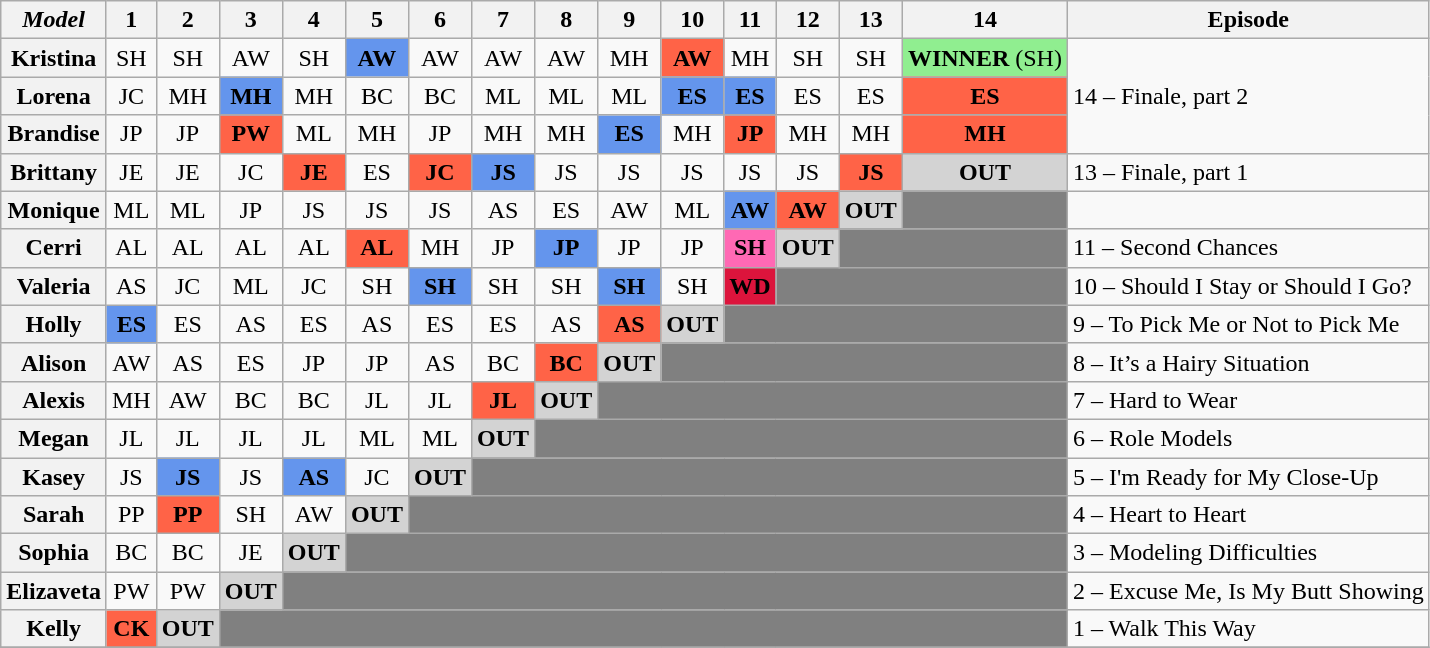<table class="wikitable" style="text-align:center">
<tr>
<th><strong><em>Model</em></strong></th>
<th>1</th>
<th>2</th>
<th>3</th>
<th>4</th>
<th>5</th>
<th>6</th>
<th>7</th>
<th>8</th>
<th>9</th>
<th>10</th>
<th>11</th>
<th>12</th>
<th>13</th>
<th>14</th>
<th>Episode</th>
</tr>
<tr>
<th>Kristina</th>
<td>SH</td>
<td>SH</td>
<td>AW</td>
<td>SH</td>
<td style="background:cornflowerblue;"><strong>AW</strong></td>
<td>AW</td>
<td>AW</td>
<td>AW</td>
<td>MH</td>
<td style="background:tomato;"><strong>AW</strong></td>
<td>MH</td>
<td>SH</td>
<td>SH</td>
<td bgcolor="lightgreen"><strong>WINNER</strong> (SH)</td>
<td style="text-align:left" rowspan="3">14 – Finale, part 2</td>
</tr>
<tr>
<th>Lorena</th>
<td>JC</td>
<td>MH</td>
<td style="background:cornflowerblue;"><strong>MH</strong></td>
<td>MH</td>
<td>BC</td>
<td>BC</td>
<td>ML</td>
<td>ML</td>
<td>ML</td>
<td style="background:cornflowerblue;"><strong>ES</strong></td>
<td style="background:cornflowerblue;"><strong>ES</strong></td>
<td>ES</td>
<td>ES</td>
<td bgcolor="tomato"><strong>ES</strong></td>
</tr>
<tr>
<th>Brandise</th>
<td>JP</td>
<td>JP</td>
<td style="background:tomato;"><strong>PW</strong></td>
<td>ML</td>
<td>MH</td>
<td>JP</td>
<td>MH</td>
<td>MH</td>
<td style="background:cornflowerblue;"><strong>ES</strong></td>
<td>MH</td>
<td style="background:tomato;"><strong>JP</strong></td>
<td>MH</td>
<td>MH</td>
<td bgcolor="tomato"><strong>MH</strong></td>
</tr>
<tr>
<th>Brittany</th>
<td>JE</td>
<td>JE</td>
<td>JC</td>
<td style="background:tomato;"><strong>JE</strong></td>
<td>ES</td>
<td style="background:tomato;"><strong>JC</strong></td>
<td style="background:cornflowerblue;"><strong>JS</strong></td>
<td>JS</td>
<td>JS</td>
<td>JS</td>
<td>JS</td>
<td>JS</td>
<td style="background:tomato;"><strong>JS</strong></td>
<td bgcolor="lightgrey"><strong>OUT</strong></td>
<td style="text-align:left" rowspan="1">13 – Finale, part 1</td>
</tr>
<tr>
<th>Monique</th>
<td>ML</td>
<td>ML</td>
<td>JP</td>
<td>JS</td>
<td>JS</td>
<td>JS</td>
<td>AS</td>
<td>ES</td>
<td>AW</td>
<td>ML</td>
<td style="background:cornflowerblue;"><strong>AW</strong></td>
<td style="background:tomato;"><strong>AW</strong></td>
<td bgcolor="lightgrey"><strong>OUT</strong></td>
<td style="background:gray;" colspan="1"></td>
<td style="text-align:left"></td>
</tr>
<tr>
<th>Cerri</th>
<td>AL</td>
<td>AL</td>
<td>AL</td>
<td>AL</td>
<td style="background:tomato;"><strong>AL</strong></td>
<td>MH</td>
<td>JP</td>
<td style="background:cornflowerblue;"><strong>JP</strong></td>
<td>JP</td>
<td>JP</td>
<td bgcolor="hotpink"><strong>SH</strong></td>
<td bgcolor="lightgrey"><strong>OUT</strong></td>
<td style="background:gray;" colspan="2"></td>
<td style="text-align:left">11 – Second Chances</td>
</tr>
<tr>
<th>Valeria</th>
<td>AS</td>
<td>JC</td>
<td>ML</td>
<td>JC</td>
<td>SH</td>
<td style="background:cornflowerblue;"><strong>SH</strong></td>
<td>SH</td>
<td>SH</td>
<td style="background:cornflowerblue;"><strong>SH</strong></td>
<td>SH</td>
<td bgcolor="crimson"><strong>WD</strong></td>
<td style="background:gray;" colspan="3"></td>
<td style="text-align:left">10 – Should I Stay or Should I Go?</td>
</tr>
<tr>
<th>Holly</th>
<td style="background:cornflowerblue;"><strong>ES</strong></td>
<td>ES</td>
<td>AS</td>
<td>ES</td>
<td>AS</td>
<td>ES</td>
<td>ES</td>
<td>AS</td>
<td style="background:tomato;"><strong>AS</strong></td>
<td bgcolor="lightgrey"><strong>OUT</strong></td>
<td style="background:gray;" colspan="4"></td>
<td style="text-align:left">9 – To Pick Me or Not to Pick Me</td>
</tr>
<tr>
<th>Alison</th>
<td>AW</td>
<td>AS</td>
<td>ES</td>
<td>JP</td>
<td>JP</td>
<td>AS</td>
<td>BC</td>
<td style="background:tomato;"><strong>BC</strong></td>
<td bgcolor="lightgrey"><strong>OUT</strong></td>
<td style="background:gray;" colspan="5"></td>
<td style="text-align:left">8 – It’s a Hairy Situation</td>
</tr>
<tr>
<th>Alexis</th>
<td>MH</td>
<td>AW</td>
<td>BC</td>
<td>BC</td>
<td>JL</td>
<td>JL</td>
<td style="background:tomato;"><strong>JL</strong></td>
<td bgcolor="lightgrey"><strong>OUT</strong></td>
<td style="background:gray;" colspan="6"></td>
<td style="text-align:left">7 – Hard to Wear</td>
</tr>
<tr>
<th>Megan</th>
<td>JL</td>
<td>JL</td>
<td>JL</td>
<td>JL</td>
<td>ML</td>
<td>ML</td>
<td bgcolor="lightgrey"><strong>OUT</strong></td>
<td style="background:gray;" colspan="7"></td>
<td style="text-align:left">6 – Role Models</td>
</tr>
<tr>
<th>Kasey</th>
<td>JS</td>
<td style="background:cornflowerblue;"><strong>JS</strong></td>
<td>JS</td>
<td style="background:cornflowerblue;"><strong>AS</strong></td>
<td>JC</td>
<td bgcolor="lightgrey"><strong>OUT</strong></td>
<td style="background:gray;" colspan="8"></td>
<td style="text-align:left">5 – I'm Ready for My Close-Up</td>
</tr>
<tr>
<th>Sarah</th>
<td>PP</td>
<td style="background:tomato;"><strong>PP</strong></td>
<td>SH</td>
<td>AW</td>
<td bgcolor="lightgrey"><strong>OUT</strong></td>
<td style="background:gray;" colspan="9"></td>
<td style="text-align:left">4 – Heart to Heart</td>
</tr>
<tr>
<th>Sophia</th>
<td>BC</td>
<td>BC</td>
<td>JE</td>
<td bgcolor="lightgrey"><strong>OUT</strong></td>
<td style="background:gray;" colspan="10"></td>
<td style="text-align:left">3 – Modeling Difficulties</td>
</tr>
<tr>
<th>Elizaveta</th>
<td>PW</td>
<td>PW</td>
<td bgcolor="lightgrey"><strong>OUT</strong></td>
<td style="background:gray;" colspan="11"></td>
<td style="text-align:left">2 – Excuse Me, Is My Butt Showing</td>
</tr>
<tr>
<th>Kelly</th>
<td style="background:tomato;"><strong>CK</strong></td>
<td style="background:lightgrey;"><strong>OUT</strong></td>
<td style="background:gray;" colspan="12"></td>
<td style="text-align:left">1 – Walk This Way</td>
</tr>
<tr>
</tr>
</table>
